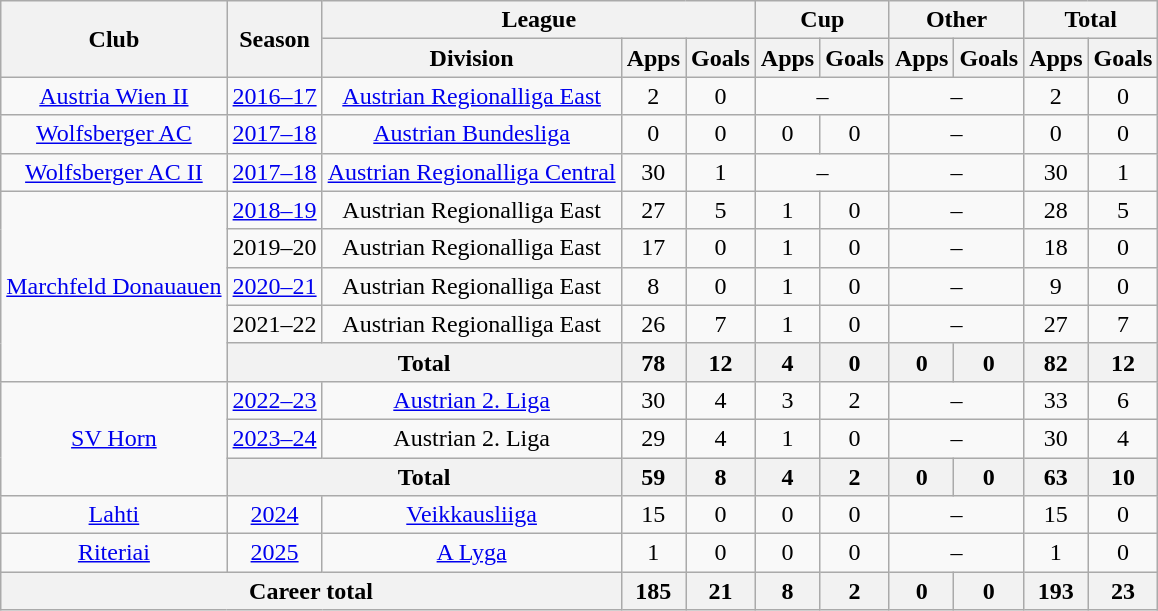<table class="wikitable" style="text-align:center">
<tr>
<th rowspan="2">Club</th>
<th rowspan="2">Season</th>
<th colspan="3">League</th>
<th colspan="2">Cup</th>
<th colspan="2">Other</th>
<th colspan="2">Total</th>
</tr>
<tr>
<th>Division</th>
<th>Apps</th>
<th>Goals</th>
<th>Apps</th>
<th>Goals</th>
<th>Apps</th>
<th>Goals</th>
<th>Apps</th>
<th>Goals</th>
</tr>
<tr>
<td><a href='#'>Austria Wien II</a></td>
<td><a href='#'>2016–17</a></td>
<td><a href='#'>Austrian Regionalliga East</a></td>
<td>2</td>
<td>0</td>
<td colspan=2>–</td>
<td colspan=2>–</td>
<td>2</td>
<td>0</td>
</tr>
<tr>
<td><a href='#'>Wolfsberger AC</a></td>
<td><a href='#'>2017–18</a></td>
<td><a href='#'>Austrian Bundesliga</a></td>
<td>0</td>
<td>0</td>
<td>0</td>
<td>0</td>
<td colspan=2>–</td>
<td>0</td>
<td>0</td>
</tr>
<tr>
<td><a href='#'>Wolfsberger AC II</a></td>
<td><a href='#'>2017–18</a></td>
<td><a href='#'>Austrian Regionalliga Central</a></td>
<td>30</td>
<td>1</td>
<td colspan=2>–</td>
<td colspan=2>–</td>
<td>30</td>
<td>1</td>
</tr>
<tr>
<td rowspan=5><a href='#'>Marchfeld Donauauen</a></td>
<td><a href='#'>2018–19</a></td>
<td>Austrian Regionalliga East</td>
<td>27</td>
<td>5</td>
<td>1</td>
<td>0</td>
<td colspan=2>–</td>
<td>28</td>
<td>5</td>
</tr>
<tr>
<td>2019–20</td>
<td>Austrian Regionalliga East</td>
<td>17</td>
<td>0</td>
<td>1</td>
<td>0</td>
<td colspan=2>–</td>
<td>18</td>
<td>0</td>
</tr>
<tr>
<td><a href='#'>2020–21</a></td>
<td>Austrian Regionalliga East</td>
<td>8</td>
<td>0</td>
<td>1</td>
<td>0</td>
<td colspan=2>–</td>
<td>9</td>
<td>0</td>
</tr>
<tr>
<td>2021–22</td>
<td>Austrian Regionalliga East</td>
<td>26</td>
<td>7</td>
<td>1</td>
<td>0</td>
<td colspan=2>–</td>
<td>27</td>
<td>7</td>
</tr>
<tr>
<th colspan=2>Total</th>
<th>78</th>
<th>12</th>
<th>4</th>
<th>0</th>
<th>0</th>
<th>0</th>
<th>82</th>
<th>12</th>
</tr>
<tr>
<td rowspan=3><a href='#'>SV Horn</a></td>
<td><a href='#'>2022–23</a></td>
<td><a href='#'>Austrian 2. Liga</a></td>
<td>30</td>
<td>4</td>
<td>3</td>
<td>2</td>
<td colspan=2>–</td>
<td>33</td>
<td>6</td>
</tr>
<tr>
<td><a href='#'>2023–24</a></td>
<td>Austrian 2. Liga</td>
<td>29</td>
<td>4</td>
<td>1</td>
<td>0</td>
<td colspan=2>–</td>
<td>30</td>
<td>4</td>
</tr>
<tr>
<th colspan=2>Total</th>
<th>59</th>
<th>8</th>
<th>4</th>
<th>2</th>
<th>0</th>
<th>0</th>
<th>63</th>
<th>10</th>
</tr>
<tr>
<td><a href='#'>Lahti</a></td>
<td><a href='#'>2024</a></td>
<td><a href='#'>Veikkausliiga</a></td>
<td>15</td>
<td>0</td>
<td>0</td>
<td>0</td>
<td colspan=2>–</td>
<td>15</td>
<td>0</td>
</tr>
<tr>
<td><a href='#'>Riteriai</a></td>
<td><a href='#'>2025</a></td>
<td><a href='#'>A Lyga</a></td>
<td>1</td>
<td>0</td>
<td>0</td>
<td>0</td>
<td colspan=2>–</td>
<td>1</td>
<td>0</td>
</tr>
<tr>
<th colspan="3">Career total</th>
<th>185</th>
<th>21</th>
<th>8</th>
<th>2</th>
<th>0</th>
<th>0</th>
<th>193</th>
<th>23</th>
</tr>
</table>
